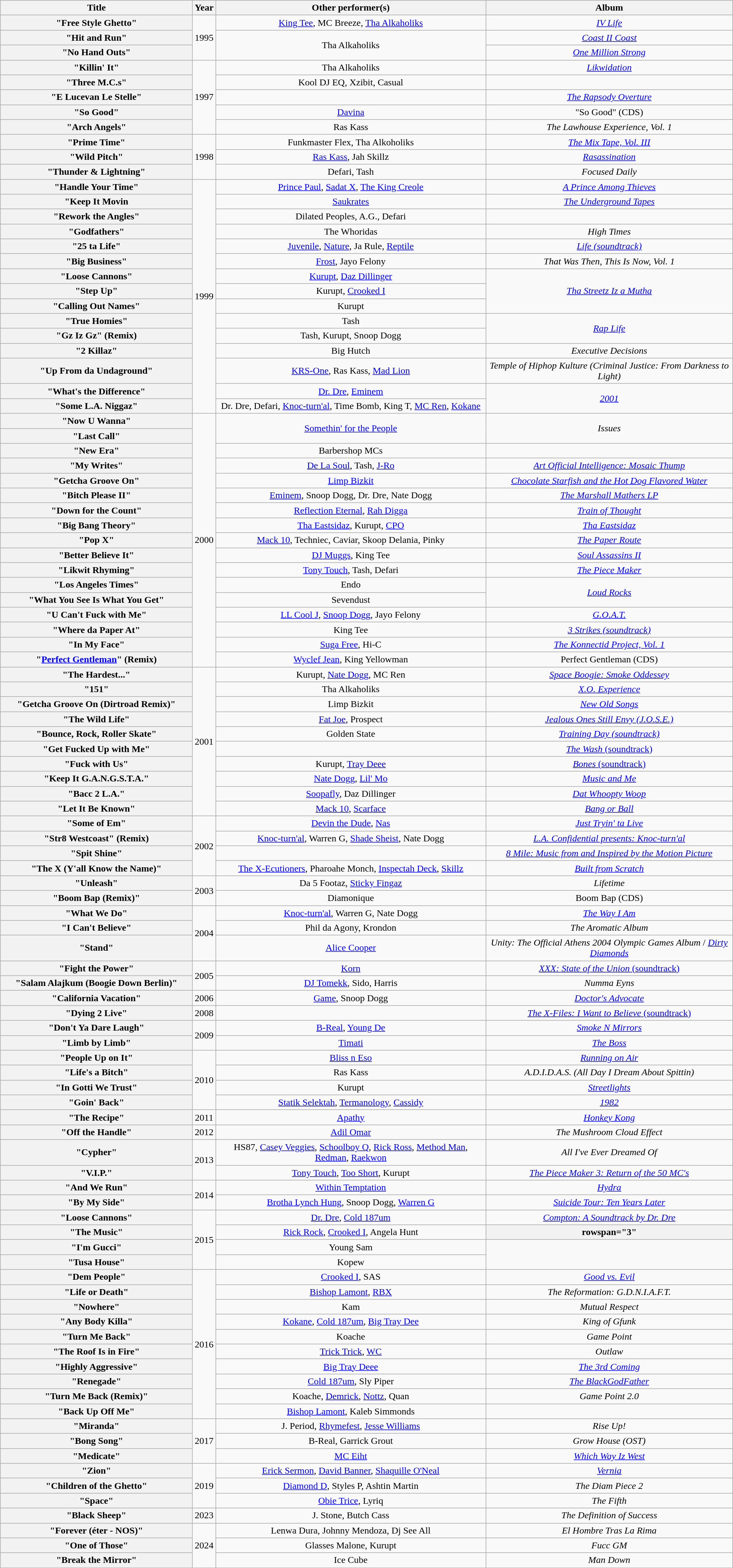<table class="wikitable plainrowheaders" style="text-align:center;">
<tr>
<th scope="col" style="width:20em;">Title</th>
<th scope="col">Year</th>
<th scope="col">Other performer(s)</th>
<th scope="col">Album</th>
</tr>
<tr>
<th scope="row">"Free Style Ghetto"</th>
<td rowspan="3">1995</td>
<td><a href='#'>King Tee</a>, MC Breeze, <a href='#'>Tha Alkaholiks</a></td>
<td><em><a href='#'>IV Life</a></em></td>
</tr>
<tr>
<th scope="row">"Hit and Run"</th>
<td rowspan="2">Tha Alkaholiks</td>
<td><em><a href='#'>Coast II Coast</a></em></td>
</tr>
<tr>
<th scope="row">"No Hand Outs"</th>
<td><em><a href='#'>One Million Strong</a></em></td>
</tr>
<tr>
<th scope="row">"Killin' It"</th>
<td rowspan="5">1997</td>
<td>Tha Alkaholiks</td>
<td><em><a href='#'>Likwidation</a></em></td>
</tr>
<tr>
<th scope="row">"Three M.C.s"</th>
<td>Kool DJ EQ, Xzibit, Casual</td>
<td></td>
</tr>
<tr>
<th scope="row">"E Lucevan Le Stelle"</th>
<td></td>
<td><em><a href='#'>The Rapsody Overture</a></em></td>
</tr>
<tr>
<th scope="row">"So Good"</th>
<td><a href='#'>Davina</a></td>
<td>"So Good" (CDS)</td>
</tr>
<tr>
<th scope="row">"Arch Angels"</th>
<td>Ras Kass</td>
<td><em>The Lawhouse Experience, Vol. 1</em></td>
</tr>
<tr>
<th scope="row">"Prime Time"</th>
<td rowspan="3">1998</td>
<td>Funkmaster Flex, Tha Alkoholiks</td>
<td><em><a href='#'>The Mix Tape, Vol. III</a></em></td>
</tr>
<tr>
<th scope="row">"Wild Pitch"</th>
<td><a href='#'>Ras Kass</a>, Jah Skillz</td>
<td><em><a href='#'>Rasassination</a></em></td>
</tr>
<tr>
<th scope="row">"Thunder & Lightning"</th>
<td>Defari, Tash</td>
<td><em>Focused Daily</em></td>
</tr>
<tr>
<th scope="row">"Handle Your Time"</th>
<td rowspan="15">1999</td>
<td><a href='#'>Prince Paul</a>, <a href='#'>Sadat X</a>, <a href='#'>The King Creole</a></td>
<td><em><a href='#'>A Prince Among Thieves</a></em></td>
</tr>
<tr>
<th scope="row">"Keep It Movin</th>
<td><a href='#'>Saukrates</a></td>
<td><em><a href='#'>The Underground Tapes</a></em></td>
</tr>
<tr>
<th scope="row">"Rework the Angles"</th>
<td>Dilated Peoples, A.G., Defari</td>
<td></td>
</tr>
<tr>
<th scope="row">"Godfathers"</th>
<td>The Whoridas</td>
<td><em>High Times</em></td>
</tr>
<tr>
<th scope="row">"25 ta Life"</th>
<td><a href='#'>Juvenile</a>, <a href='#'>Nature</a>, Ja Rule, <a href='#'>Reptile</a></td>
<td><em><a href='#'>Life (soundtrack)</a></em></td>
</tr>
<tr>
<th scope="row">"Big Business"</th>
<td><a href='#'>Frost</a>, Jayo Felony</td>
<td><em>That Was Then, This Is Now, Vol. 1</em></td>
</tr>
<tr>
<th scope="row">"Loose Cannons"</th>
<td><a href='#'>Kurupt</a>, <a href='#'>Daz Dillinger</a></td>
<td rowspan="3"><em><a href='#'>Tha Streetz Iz a Mutha</a></em></td>
</tr>
<tr>
<th scope="row">"Step Up"</th>
<td>Kurupt, <a href='#'>Crooked I</a></td>
</tr>
<tr>
<th scope="row">"Calling Out Names"</th>
<td>Kurupt</td>
</tr>
<tr>
<th scope="row">"True Homies"</th>
<td>Tash</td>
<td rowspan="2"><em><a href='#'>Rap Life</a></em></td>
</tr>
<tr>
<th scope="row">"Gz Iz Gz" (Remix)</th>
<td>Tash, Kurupt, Snoop Dogg</td>
</tr>
<tr>
<th scope="row">"2 Killaz"</th>
<td>Big Hutch</td>
<td><em>Executive Decisions</em></td>
</tr>
<tr>
<th scope="row">"Up From da Undaground"</th>
<td><a href='#'>KRS-One</a>, Ras Kass, <a href='#'>Mad Lion</a></td>
<td><em>Temple of Hiphop Kulture (Criminal Justice: From Darkness to Light)</em></td>
</tr>
<tr>
<th scope="row">"What's the Difference"</th>
<td><a href='#'>Dr. Dre</a>, <a href='#'>Eminem</a></td>
<td rowspan="2"><em><a href='#'>2001</a></em></td>
</tr>
<tr>
<th scope="row">"Some L.A. Niggaz"</th>
<td>Dr. Dre, Defari, <a href='#'>Knoc-turn'al</a>, Time Bomb, King T, <a href='#'>MC Ren</a>, <a href='#'>Kokane</a></td>
</tr>
<tr>
<th scope="row">"Now U Wanna"</th>
<td rowspan="17">2000</td>
<td rowspan="2"><a href='#'>Somethin' for the People</a></td>
<td rowspan="2"><em>Issues</em></td>
</tr>
<tr>
<th scope="row">"Last Call"</th>
</tr>
<tr>
<th scope="row">"New Era"</th>
<td>Barbershop MCs</td>
<td></td>
</tr>
<tr>
<th scope="row">"My Writes"</th>
<td><a href='#'>De La Soul</a>, Tash, <a href='#'>J-Ro</a></td>
<td><em><a href='#'>Art Official Intelligence: Mosaic Thump</a></em></td>
</tr>
<tr>
<th scope="row">"Getcha Groove On"</th>
<td><a href='#'>Limp Bizkit</a></td>
<td><em><a href='#'>Chocolate Starfish and the Hot Dog Flavored Water</a></em></td>
</tr>
<tr>
<th scope="row">"Bitch Please II"</th>
<td><a href='#'>Eminem</a>, Snoop Dogg, Dr. Dre, Nate Dogg</td>
<td><em><a href='#'>The Marshall Mathers LP</a></em></td>
</tr>
<tr>
<th scope="row">"Down for the Count"</th>
<td><a href='#'>Reflection Eternal</a>, <a href='#'>Rah Digga</a></td>
<td><em><a href='#'>Train of Thought</a></em></td>
</tr>
<tr>
<th scope="row">"Big Bang Theory"</th>
<td><a href='#'>Tha Eastsidaz</a>, Kurupt, <a href='#'>CPO</a></td>
<td><em><a href='#'>Tha Eastsidaz</a></em></td>
</tr>
<tr>
<th scope="row">"Pop X"</th>
<td><a href='#'>Mack 10</a>, Techniec, Caviar, Skoop Delania, Pinky</td>
<td><em><a href='#'>The Paper Route</a></em></td>
</tr>
<tr>
<th scope="row">"Better Believe It"</th>
<td><a href='#'>DJ Muggs</a>, King Tee</td>
<td><em><a href='#'>Soul Assassins II</a></em></td>
</tr>
<tr>
<th scope="row">"Likwit Rhyming"</th>
<td><a href='#'>Tony Touch</a>, Tash, Defari</td>
<td><em><a href='#'>The Piece Maker</a></em></td>
</tr>
<tr>
<th scope="row">"Los Angeles Times"</th>
<td>Endo</td>
<td rowspan="2"><em><a href='#'>Loud Rocks</a></em></td>
</tr>
<tr>
<th scope="row">"What You See Is What You Get"</th>
<td>Sevendust</td>
</tr>
<tr>
<th scope="row">"U Can't Fuck with Me"</th>
<td><a href='#'>LL Cool J</a>, <a href='#'>Snoop Dogg</a>, Jayo Felony</td>
<td><em><a href='#'>G.O.A.T.</a></em></td>
</tr>
<tr>
<th scope="row">"Where da Paper At"</th>
<td>King Tee</td>
<td><em><a href='#'>3 Strikes (soundtrack)</a></em></td>
</tr>
<tr>
<th scope="row">"In My Face"</th>
<td><a href='#'>Suga Free</a>, Hi-C</td>
<td><em><a href='#'>The Konnectid Project, Vol. 1</a></em></td>
</tr>
<tr>
<th scope="row">"<a href='#'>Perfect Gentleman</a>" (Remix)</th>
<td><a href='#'>Wyclef Jean</a>, King Yellowman</td>
<td>Perfect Gentleman (CDS)</td>
</tr>
<tr>
<th scope="row">"The Hardest..."</th>
<td rowspan="10">2001</td>
<td>Kurupt, <a href='#'>Nate Dogg</a>, MC Ren</td>
<td><em><a href='#'>Space Boogie: Smoke Oddessey</a></em></td>
</tr>
<tr>
<th scope="row">"151"</th>
<td>Tha Alkaholiks</td>
<td><em><a href='#'>X.O. Experience</a></em></td>
</tr>
<tr>
<th scope="row">"Getcha Groove On (Dirtroad Remix)"</th>
<td>Limp Bizkit</td>
<td><em><a href='#'>New Old Songs</a></em></td>
</tr>
<tr>
<th scope="row">"The Wild Life"</th>
<td><a href='#'>Fat Joe</a>, Prospect</td>
<td><em><a href='#'>Jealous Ones Still Envy (J.O.S.E.)</a></em></td>
</tr>
<tr>
<th scope="row">"Bounce, Rock, Roller Skate"</th>
<td>Golden State</td>
<td><em><a href='#'>Training Day (soundtrack)</a></em></td>
</tr>
<tr>
<th scope="row">"Get Fucked Up with Me"</th>
<td></td>
<td><a href='#'><em>The Wash</em> (soundtrack)</a></td>
</tr>
<tr>
<th scope="row">"Fuck with Us"</th>
<td>Kurupt, <a href='#'>Tray Deee</a></td>
<td><a href='#'><em>Bones</em> (soundtrack)</a></td>
</tr>
<tr>
<th scope="row">"Keep It G.A.N.G.S.T.A."</th>
<td><a href='#'>Nate Dogg</a>, <a href='#'>Lil' Mo</a></td>
<td><em><a href='#'>Music and Me</a></em></td>
</tr>
<tr>
<th scope="row">"Bacc 2 L.A."</th>
<td><a href='#'>Soopafly</a>, Daz Dillinger</td>
<td><em><a href='#'>Dat Whoopty Woop</a></em></td>
</tr>
<tr>
<th scope="row">"Let It Be Known"</th>
<td><a href='#'>Mack 10</a>, <a href='#'>Scarface</a></td>
<td><em><a href='#'>Bang or Ball</a></em></td>
</tr>
<tr>
<th scope="row">"Some of Em"</th>
<td rowspan="4">2002</td>
<td><a href='#'>Devin the Dude</a>, <a href='#'>Nas</a></td>
<td><em><a href='#'>Just Tryin' ta Live</a></em></td>
</tr>
<tr>
<th scope="row">"Str8 Westcoast" (Remix)</th>
<td><a href='#'>Knoc-turn'al</a>, Warren G, <a href='#'>Shade Sheist</a>, Nate Dogg</td>
<td><em><a href='#'>L.A. Confidential presents: Knoc-turn'al</a></em></td>
</tr>
<tr>
<th scope="row">"Spit Shine"</th>
<td></td>
<td><em><a href='#'>8 Mile: Music from and Inspired by the Motion Picture</a></em></td>
</tr>
<tr>
<th scope="row">"The X (Y'all Know the Name)"</th>
<td><a href='#'>The X-Ecutioners</a>, Pharoahe Monch, <a href='#'>Inspectah Deck</a>, <a href='#'>Skillz</a></td>
<td><em><a href='#'>Built from Scratch</a></em></td>
</tr>
<tr>
<th scope="row">"Unleash"</th>
<td rowspan="2">2003</td>
<td>Da 5 Footaz, <a href='#'>Sticky Fingaz</a></td>
<td><em>Lifetime</em></td>
</tr>
<tr>
<th scope="row">"Boom Bap (Remix)"</th>
<td>Diamonique</td>
<td>Boom Bap (CDS)</td>
</tr>
<tr>
<th scope="row">"What We Do"</th>
<td rowspan="3">2004</td>
<td><a href='#'>Knoc-turn'al</a>, Warren G, Nate Dogg</td>
<td><em><a href='#'>The Way I Am</a></em></td>
</tr>
<tr>
<th scope="row">"I Can't Believe"</th>
<td>Phil da Agony, Krondon</td>
<td><em>The Aromatic Album</em></td>
</tr>
<tr>
<th scope="row">"Stand"</th>
<td><a href='#'>Alice Cooper</a></td>
<td><em>Unity: The Official Athens 2004 Olympic Games Album</em> / <em><a href='#'>Dirty Diamonds</a></em></td>
</tr>
<tr>
<th scope="row">"Fight the Power"</th>
<td rowspan="2">2005</td>
<td><a href='#'>Korn</a></td>
<td><a href='#'><em>XXX: State of the Union</em> (soundtrack)</a></td>
</tr>
<tr>
<th scope="row">"Salam Alajkum (Boogie Down Berlin)"</th>
<td><a href='#'>DJ Tomekk</a>, Sido, Harris</td>
<td><em>Numma Eyns</em></td>
</tr>
<tr>
<th scope="row">"California Vacation"</th>
<td>2006</td>
<td><a href='#'>Game</a>, Snoop Dogg</td>
<td><em><a href='#'>Doctor's Advocate</a></em></td>
</tr>
<tr>
<th scope="row">"Dying 2 Live"</th>
<td>2008</td>
<td></td>
<td><a href='#'><em>The X-Files: I Want to Believe</em> (soundtrack)</a></td>
</tr>
<tr>
<th scope="row">"Don't Ya Dare Laugh"</th>
<td rowspan="2">2009</td>
<td><a href='#'>B-Real</a>, <a href='#'>Young De</a></td>
<td><em><a href='#'>Smoke N Mirrors</a></em></td>
</tr>
<tr>
<th scope="row">"Limb by Limb"</th>
<td><a href='#'>Timati</a></td>
<td><em><a href='#'>The Boss</a></em></td>
</tr>
<tr>
<th scope="row">"People Up on It"</th>
<td rowspan="4">2010</td>
<td><a href='#'>Bliss n Eso</a></td>
<td><em><a href='#'>Running on Air</a></em></td>
</tr>
<tr>
<th scope="row">"Life's a Bitch"</th>
<td>Ras Kass</td>
<td><em>A.D.I.D.A.S. (All Day I Dream About Spittin)</em></td>
</tr>
<tr>
<th scope="row">"In Gotti We Trust"</th>
<td>Kurupt</td>
<td><em><a href='#'>Streetlights</a></em></td>
</tr>
<tr>
<th scope="row">"Goin' Back"</th>
<td><a href='#'>Statik Selektah</a>, <a href='#'>Termanology</a>, <a href='#'>Cassidy</a></td>
<td><em><a href='#'>1982</a></em></td>
</tr>
<tr>
<th scope="row">"The Recipe"</th>
<td>2011</td>
<td><a href='#'>Apathy</a></td>
<td><em><a href='#'>Honkey Kong</a></em></td>
</tr>
<tr>
<th scope="row">"Off the Handle"</th>
<td>2012</td>
<td><a href='#'>Adil Omar</a></td>
<td><em>The Mushroom Cloud Effect</em></td>
</tr>
<tr>
<th scope="row">"Cypher"</th>
<td rowspan="2">2013</td>
<td>HS87, <a href='#'>Casey Veggies</a>, <a href='#'>Schoolboy Q</a>, <a href='#'>Rick Ross</a>, <a href='#'>Method Man</a>, <a href='#'>Redman</a>, <a href='#'>Raekwon</a></td>
<td><em>All I've Ever Dreamed Of</em></td>
</tr>
<tr>
<th scope="row">"V.I.P."</th>
<td><a href='#'>Tony Touch</a>, <a href='#'>Too Short</a>, Kurupt</td>
<td><em><a href='#'>The Piece Maker 3: Return of the 50 MC's</a></em></td>
</tr>
<tr>
<th scope="row">"And We Run"</th>
<td rowspan= "2">2014</td>
<td><a href='#'>Within Temptation</a></td>
<td><em><a href='#'>Hydra</a></em></td>
</tr>
<tr>
<th scope="row">"By My Side"</th>
<td><a href='#'>Brotha Lynch Hung</a>, Snoop Dogg, <a href='#'>Warren G</a></td>
<td><em><a href='#'>Suicide Tour: Ten Years Later</a></em></td>
</tr>
<tr>
<th scope="row">"Loose Cannons"</th>
<td rowspan="4">2015</td>
<td><a href='#'>Dr. Dre</a>, <a href='#'>Cold 187um</a></td>
<td><em><a href='#'>Compton: A Soundtrack by Dr. Dre</a></em></td>
</tr>
<tr>
<th scope="row">"The Music"</th>
<td><a href='#'>Rick Rock</a>, <a href='#'>Crooked I</a>, Angela Hunt</td>
<th>rowspan="3" </th>
</tr>
<tr>
<th scope="row">"I'm Gucci"</th>
<td>Young Sam</td>
</tr>
<tr>
<th scope="row">"Tusa House"</th>
<td>Kopew</td>
</tr>
<tr>
<th scope="row">"Dem People"</th>
<td rowspan="10">2016</td>
<td><a href='#'>Crooked I</a>, SAS</td>
<td><em><a href='#'>Good vs. Evil</a></em></td>
</tr>
<tr>
<th scope="row">"Life or Death"</th>
<td><a href='#'>Bishop Lamont</a>, <a href='#'>RBX</a></td>
<td><em>The Reformation: G.D.N.I.A.F.T.</em></td>
</tr>
<tr>
<th scope="row">"Nowhere"</th>
<td>Kam</td>
<td><em>Mutual Respect</em></td>
</tr>
<tr>
<th scope="row">"Any Body Killa"</th>
<td><a href='#'>Kokane</a>, <a href='#'>Cold 187um</a>, <a href='#'>Big Tray Dee</a></td>
<td><em>King of Gfunk</em></td>
</tr>
<tr>
<th scope="row">"Turn Me Back"</th>
<td>Koache</td>
<td><em>Game Point</em></td>
</tr>
<tr>
<th scope="row">"The Roof Is in Fire"</th>
<td><a href='#'>Trick Trick</a>, <a href='#'>WC</a></td>
<td><em>Outlaw</em></td>
</tr>
<tr>
<th scope="row">"Highly Aggressive"</th>
<td><a href='#'>Big Tray Deee</a></td>
<td><em><a href='#'>The 3rd Coming</a></em></td>
</tr>
<tr>
<th scope="row">"Renegade"</th>
<td><a href='#'>Cold 187um</a>, Sly Piper</td>
<td><em><a href='#'>The BlackGodFather</a></em></td>
</tr>
<tr>
<th scope="row">"Turn Me Back (Remix)"</th>
<td>Koache, <a href='#'>Demrick</a>, <a href='#'>Nottz</a>, Quan</td>
<td><em>Game Point 2.0</em></td>
</tr>
<tr>
<th scope="row">"Back Up Off Me"</th>
<td><a href='#'>Bishop Lamont</a>, Kaleb Simmonds</td>
<td></td>
</tr>
<tr>
<th scope="row">"Miranda"</th>
<td rowspan="3">2017</td>
<td>J. Period, <a href='#'>Rhymefest</a>, <a href='#'>Jesse Williams</a></td>
<td><em>Rise Up!</em></td>
</tr>
<tr>
<th scope="row">"Bong Song"</th>
<td>B-Real, Garrick Grout</td>
<td><em>Grow House (OST)</em></td>
</tr>
<tr>
<th scope="row">"Medicate"</th>
<td><a href='#'>MC Eiht</a></td>
<td><em><a href='#'>Which Way Iz West</a></em></td>
</tr>
<tr>
<th scope="row">"Zion"</th>
<td rowspan="3">2019</td>
<td><a href='#'>Erick Sermon</a>, <a href='#'>David Banner</a>, <a href='#'>Shaquille O'Neal</a></td>
<td><em><a href='#'>Vernia</a></em></td>
</tr>
<tr>
<th scope="row">"Children of the Ghetto"</th>
<td><a href='#'>Diamond D</a>, Styles P, Ashtin Martin</td>
<td><em>The Diam Piece 2</em></td>
</tr>
<tr>
<th scope="row">"Space"</th>
<td><a href='#'>Obie Trice</a>, Lyriq</td>
<td><em>The Fifth</em></td>
</tr>
<tr>
<th scope="row">"Black Sheep"</th>
<td>2023</td>
<td>J. Stone, Butch Cass</td>
<td><em>The Definition of Success</em></td>
</tr>
<tr>
<th scope="row">"Forever (éter - NOS)"</th>
<td rowspan="3">2024</td>
<td>Lenwa Dura, Johnny Mendoza, Dj See All</td>
<td><em>El Hombre Tras La Rima</em></td>
</tr>
<tr>
<th scope="row">"One of Those"</th>
<td>Glasses Malone, Kurupt</td>
<td><em>Fucc GM</em></td>
</tr>
<tr>
<th scope="row">"Break the Mirror"</th>
<td>Ice Cube</td>
<td><em>Man Down</em></td>
</tr>
</table>
